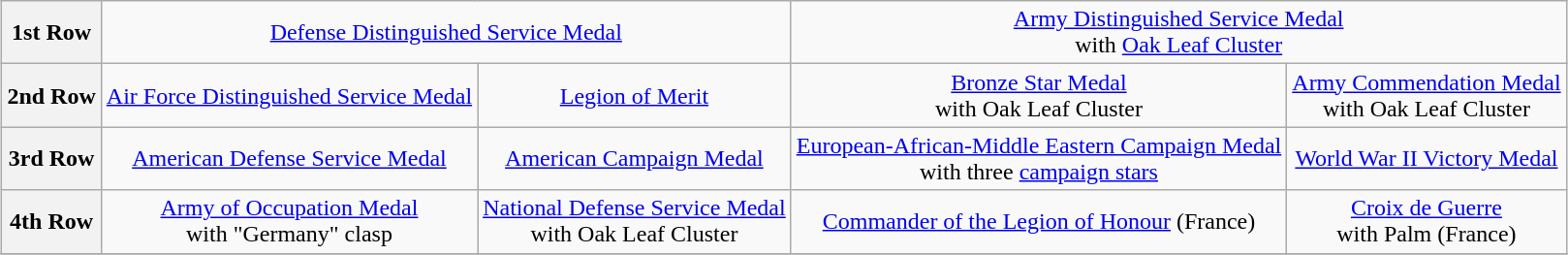<table class="wikitable" style="margin:1em auto; text-align:center;">
<tr>
<th>1st Row</th>
<td colspan="2"><a href='#'>Defense Distinguished Service Medal</a></td>
<td colspan="2"><a href='#'>Army Distinguished Service Medal</a> <br>with <a href='#'>Oak Leaf Cluster</a></td>
</tr>
<tr>
<th>2nd Row</th>
<td><a href='#'>Air Force Distinguished Service Medal</a></td>
<td><a href='#'>Legion of Merit</a></td>
<td><a href='#'>Bronze Star Medal</a> <br>with Oak Leaf Cluster</td>
<td><a href='#'>Army Commendation Medal</a> <br>with Oak Leaf Cluster</td>
</tr>
<tr>
<th>3rd Row</th>
<td><a href='#'>American Defense Service Medal</a></td>
<td><a href='#'>American Campaign Medal</a></td>
<td><a href='#'>European-African-Middle Eastern Campaign Medal</a> <br>with three <a href='#'>campaign stars</a></td>
<td><a href='#'>World War II Victory Medal</a></td>
</tr>
<tr>
<th>4th Row</th>
<td><a href='#'>Army of Occupation Medal</a> <br>with "Germany" clasp</td>
<td><a href='#'>National Defense Service Medal</a> <br>with Oak Leaf Cluster</td>
<td><a href='#'>Commander of the Legion of Honour</a> (France)</td>
<td><a href='#'>Croix de Guerre</a> <br>with Palm (France)</td>
</tr>
<tr>
</tr>
</table>
